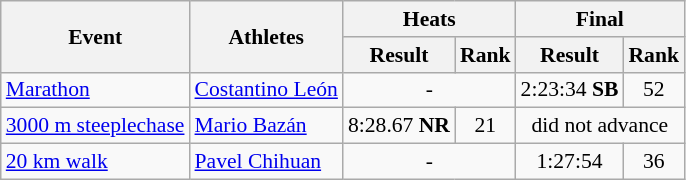<table class="wikitable" border="1" style="font-size:90%">
<tr>
<th rowspan="2">Event</th>
<th rowspan="2">Athletes</th>
<th colspan="2">Heats</th>
<th colspan="2">Final</th>
</tr>
<tr>
<th>Result</th>
<th>Rank</th>
<th>Result</th>
<th>Rank</th>
</tr>
<tr>
<td><a href='#'>Marathon</a></td>
<td><a href='#'>Costantino León</a></td>
<td align=center colspan=2>-</td>
<td align=center>2:23:34 <strong>SB</strong></td>
<td align=center>52</td>
</tr>
<tr>
<td><a href='#'>3000 m steeplechase</a></td>
<td><a href='#'>Mario Bazán</a></td>
<td align=center>8:28.67 <strong>NR</strong></td>
<td align=center>21</td>
<td align=center colspan=2>did not advance</td>
</tr>
<tr>
<td><a href='#'>20 km walk</a></td>
<td><a href='#'>Pavel Chihuan</a></td>
<td align=center colspan=2>-</td>
<td align=center>1:27:54</td>
<td align=center>36</td>
</tr>
</table>
